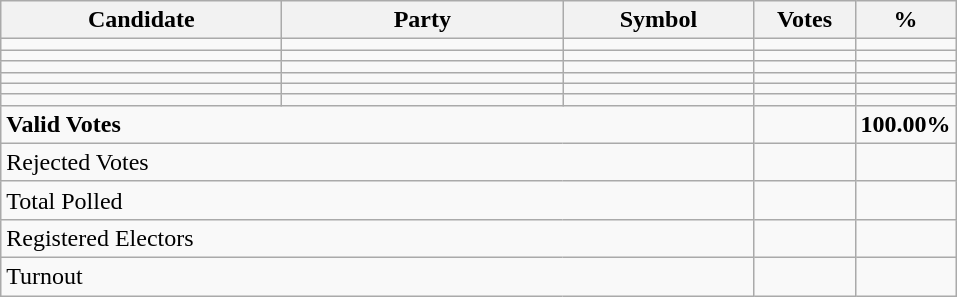<table class="wikitable" border="1" style="text-align:right;">
<tr>
<th align=left width="180">Candidate</th>
<th align=left width="180">Party</th>
<th align=left width="120">Symbol</th>
<th align=left width="60">Votes</th>
<th align=left width="60">%</th>
</tr>
<tr>
<td align=left></td>
<td align=left></td>
<td></td>
<td></td>
<td></td>
</tr>
<tr>
<td align=left></td>
<td align=left></td>
<td></td>
<td></td>
<td></td>
</tr>
<tr>
<td align=left></td>
<td align=left></td>
<td></td>
<td></td>
<td></td>
</tr>
<tr>
<td align=left></td>
<td align=left></td>
<td></td>
<td></td>
<td></td>
</tr>
<tr>
<td align=left></td>
<td align=left></td>
<td></td>
<td></td>
<td></td>
</tr>
<tr>
<td align=left></td>
<td align=left></td>
<td></td>
<td></td>
<td></td>
</tr>
<tr>
<td align=left colspan=3><strong>Valid Votes</strong></td>
<td><strong> </strong></td>
<td><strong>100.00%</strong></td>
</tr>
<tr>
<td align=left colspan=3>Rejected Votes</td>
<td></td>
<td></td>
</tr>
<tr>
<td align=left colspan=3>Total Polled</td>
<td></td>
<td></td>
</tr>
<tr>
<td align=left colspan=3>Registered Electors</td>
<td></td>
<td></td>
</tr>
<tr>
<td align=left colspan=3>Turnout</td>
<td></td>
</tr>
</table>
